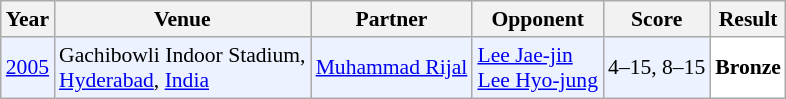<table class="sortable wikitable" style="font-size: 90%;">
<tr>
<th>Year</th>
<th>Venue</th>
<th>Partner</th>
<th>Opponent</th>
<th>Score</th>
<th>Result</th>
</tr>
<tr style="background:#ECF2FF">
<td align="center"><a href='#'>2005</a></td>
<td align="left">Gachibowli Indoor Stadium,<br><a href='#'>Hyderabad</a>, <a href='#'>India</a></td>
<td align="left"> <a href='#'>Muhammad Rijal</a></td>
<td align="left"> <a href='#'>Lee Jae-jin</a> <br>  <a href='#'>Lee Hyo-jung</a></td>
<td align="left">4–15, 8–15</td>
<td style="text-align:left; background:white"> <strong>Bronze</strong></td>
</tr>
</table>
